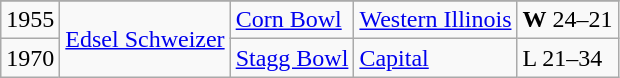<table class="wikitable">
<tr>
</tr>
<tr>
<td>1955</td>
<td rowspan=2><a href='#'>Edsel Schweizer</a></td>
<td><a href='#'>Corn Bowl</a></td>
<td><a href='#'>Western Illinois</a></td>
<td><strong>W</strong> 24–21</td>
</tr>
<tr>
<td>1970</td>
<td><a href='#'>Stagg Bowl</a></td>
<td><a href='#'>Capital</a></td>
<td>L 21–34</td>
</tr>
</table>
